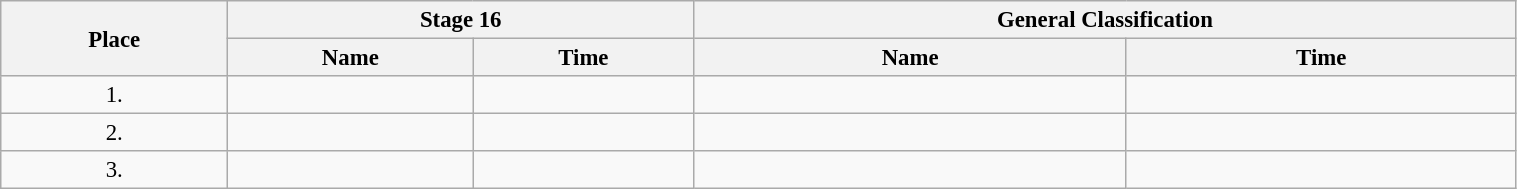<table class=wikitable style="font-size:95%" width="80%">
<tr>
<th rowspan="2">Place</th>
<th colspan="2">Stage 16</th>
<th colspan="2">General Classification</th>
</tr>
<tr>
<th>Name</th>
<th>Time</th>
<th>Name</th>
<th>Time</th>
</tr>
<tr>
<td align="center">1.</td>
<td></td>
<td></td>
<td></td>
<td></td>
</tr>
<tr>
<td align="center">2.</td>
<td></td>
<td></td>
<td></td>
<td></td>
</tr>
<tr>
<td align="center">3.</td>
<td></td>
<td></td>
<td></td>
<td></td>
</tr>
</table>
